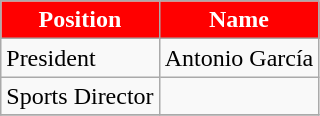<table class="wikitable">
<tr>
<th style=background-color:#FF0000;color:#FFFFFF>Position</th>
<th style=background-color:#FF0000;color:#FFFFFF>Name</th>
</tr>
<tr>
<td>President</td>
<td> Antonio García</td>
</tr>
<tr>
<td>Sports Director</td>
<td></td>
</tr>
<tr>
</tr>
</table>
